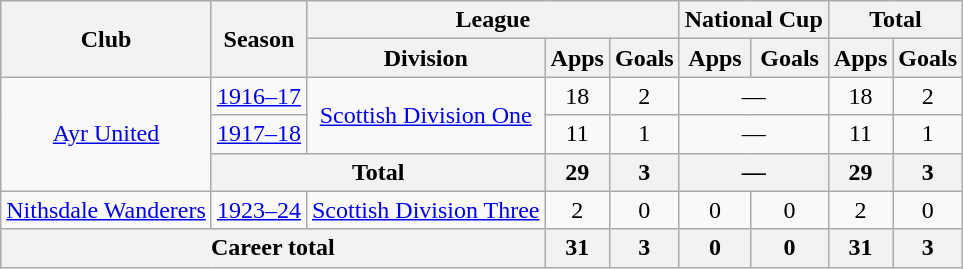<table class="wikitable" style="text-align: center">
<tr>
<th rowspan="2">Club</th>
<th rowspan="2">Season</th>
<th colspan="3">League</th>
<th colspan="2">National Cup</th>
<th colspan="2">Total</th>
</tr>
<tr>
<th>Division</th>
<th>Apps</th>
<th>Goals</th>
<th>Apps</th>
<th>Goals</th>
<th>Apps</th>
<th>Goals</th>
</tr>
<tr>
<td rowspan="3"><a href='#'>Ayr United</a></td>
<td><a href='#'>1916–17</a></td>
<td rowspan="2"><a href='#'>Scottish Division One</a></td>
<td>18</td>
<td>2</td>
<td colspan="2">—</td>
<td>18</td>
<td>2</td>
</tr>
<tr>
<td><a href='#'>1917–18</a></td>
<td>11</td>
<td>1</td>
<td colspan="2">—</td>
<td>11</td>
<td>1</td>
</tr>
<tr>
<th colspan="2">Total</th>
<th>29</th>
<th>3</th>
<th colspan="2">—</th>
<th>29</th>
<th>3</th>
</tr>
<tr>
<td><a href='#'>Nithsdale Wanderers</a></td>
<td><a href='#'>1923–24</a></td>
<td><a href='#'>Scottish Division Three</a></td>
<td>2</td>
<td>0</td>
<td>0</td>
<td>0</td>
<td>2</td>
<td>0</td>
</tr>
<tr>
<th colspan="3">Career total</th>
<th>31</th>
<th>3</th>
<th>0</th>
<th>0</th>
<th>31</th>
<th>3</th>
</tr>
</table>
